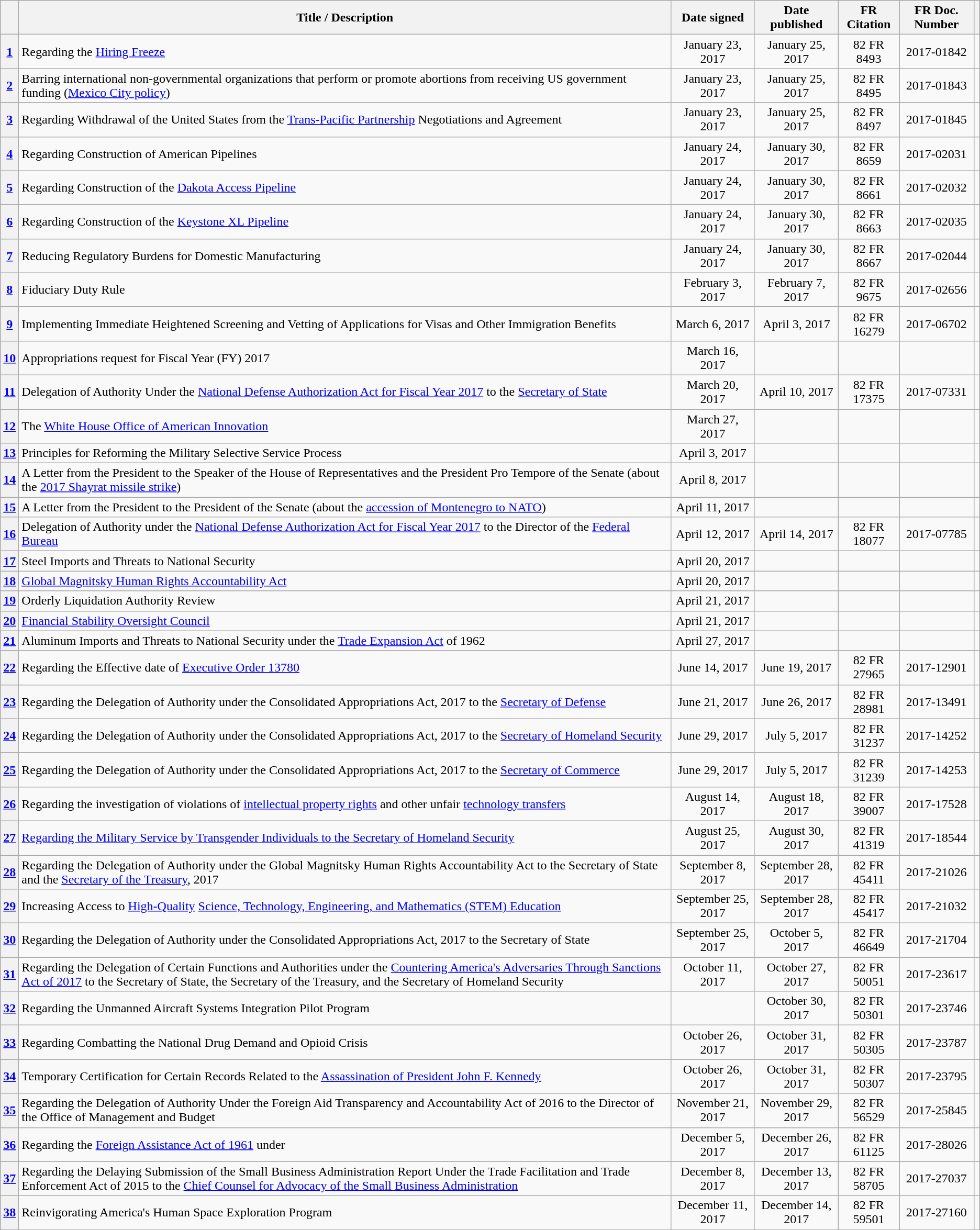<table class="wikitable sortable">
<tr style="text-align:center">
<th></th>
<th>Title / Description</th>
<th>Date signed</th>
<th>Date published</th>
<th>FR Citation</th>
<th>FR Doc. Number</th>
<th class="unsortable"></th>
</tr>
<tr style="text-align:center">
<th><a href='#'>1</a></th>
<td style="text-align:left">Regarding the <a href='#'>Hiring Freeze</a></td>
<td>January 23, 2017</td>
<td>January 25, 2017</td>
<td>82 FR 8493</td>
<td>2017-01842</td>
<td></td>
</tr>
<tr style="text-align:center">
<th><a href='#'>2</a></th>
<td style="text-align:left">Barring international non-governmental organizations that perform or promote abortions from receiving US government funding (<a href='#'>Mexico City policy</a>)</td>
<td>January 23, 2017</td>
<td>January 25, 2017</td>
<td>82 FR 8495</td>
<td>2017-01843</td>
<td></td>
</tr>
<tr style="text-align:center">
<th><a href='#'>3</a></th>
<td style="text-align:left">Regarding Withdrawal of the United States from the <a href='#'>Trans-Pacific Partnership</a> Negotiations and Agreement</td>
<td>January 23, 2017</td>
<td>January 25, 2017</td>
<td>82 FR 8497</td>
<td>2017-01845</td>
<td></td>
</tr>
<tr style="text-align:center">
<th><a href='#'>4</a></th>
<td style="text-align:left">Regarding Construction of American Pipelines</td>
<td>January 24, 2017</td>
<td>January 30, 2017</td>
<td>82 FR 8659</td>
<td>2017-02031</td>
<td></td>
</tr>
<tr style="text-align:center">
<th><a href='#'>5</a></th>
<td style="text-align:left">Regarding Construction of the <a href='#'>Dakota Access Pipeline</a></td>
<td>January 24, 2017</td>
<td>January 30, 2017</td>
<td>82 FR 8661</td>
<td>2017-02032</td>
<td></td>
</tr>
<tr style="text-align:center">
<th><a href='#'>6</a></th>
<td style="text-align:left">Regarding Construction of the <a href='#'>Keystone XL Pipeline</a></td>
<td>January 24, 2017</td>
<td>January 30, 2017</td>
<td>82 FR 8663</td>
<td>2017-02035</td>
<td></td>
</tr>
<tr style="text-align:center">
<th><a href='#'>7</a></th>
<td style="text-align:left">Reducing Regulatory Burdens for Domestic Manufacturing</td>
<td>January 24, 2017</td>
<td>January 30, 2017</td>
<td>82 FR 8667</td>
<td>2017-02044</td>
<td></td>
</tr>
<tr style="text-align:center">
<th><a href='#'>8</a></th>
<td style="text-align:left">Fiduciary Duty Rule</td>
<td>February 3, 2017</td>
<td>February 7, 2017</td>
<td>82 FR 9675</td>
<td>2017-02656</td>
<td></td>
</tr>
<tr style="text-align:center">
<th><a href='#'>9</a></th>
<td style="text-align:left">Implementing Immediate Heightened Screening and Vetting of Applications for Visas and Other Immigration Benefits</td>
<td>March 6, 2017</td>
<td>April 3, 2017</td>
<td>82 FR 16279</td>
<td>2017-06702</td>
<td></td>
</tr>
<tr style="text-align:center">
<th><a href='#'>10</a></th>
<td style="text-align:left">Appropriations request for Fiscal Year (FY) 2017</td>
<td>March 16, 2017</td>
<td></td>
<td></td>
<td></td>
<td></td>
</tr>
<tr style="text-align:center">
<th><a href='#'>11</a></th>
<td style="text-align:left">Delegation of Authority Under the <a href='#'>National Defense Authorization Act for Fiscal Year 2017</a> to the <a href='#'>Secretary of State</a></td>
<td>March 20, 2017</td>
<td>April 10, 2017</td>
<td>82 FR 17375</td>
<td>2017-07331</td>
<td></td>
</tr>
<tr style="text-align:center">
<th><a href='#'>12</a></th>
<td style="text-align:left">The <a href='#'>White House Office of American Innovation</a></td>
<td>March 27, 2017</td>
<td></td>
<td></td>
<td></td>
<td></td>
</tr>
<tr style="text-align:center">
<th><a href='#'>13</a></th>
<td style="text-align:left">Principles for Reforming the Military Selective Service Process</td>
<td>April 3, 2017</td>
<td></td>
<td></td>
<td></td>
<td></td>
</tr>
<tr style="text-align:center">
<th><a href='#'>14</a></th>
<td style="text-align:left">A Letter from the President to the Speaker of the House of Representatives and the President Pro Tempore of the Senate (about the <a href='#'>2017 Shayrat missile strike</a>)</td>
<td>April 8, 2017</td>
<td></td>
<td></td>
<td></td>
<td></td>
</tr>
<tr style="text-align:center">
<th><a href='#'>15</a></th>
<td style="text-align:left">A Letter from the President to the President of the Senate (about the <a href='#'>accession of Montenegro to NATO</a>)</td>
<td>April 11, 2017</td>
<td></td>
<td></td>
<td></td>
<td></td>
</tr>
<tr style="text-align:center">
<th><a href='#'>16</a></th>
<td style="text-align:left">Delegation of Authority under the <a href='#'>National Defense Authorization Act for Fiscal Year 2017</a> to the Director of the <a href='#'>Federal Bureau</a></td>
<td>April 12, 2017</td>
<td>April 14, 2017</td>
<td>82 FR 18077</td>
<td>2017-07785</td>
<td></td>
</tr>
<tr style="text-align:center">
<th><a href='#'>17</a></th>
<td style="text-align:left">Steel Imports and Threats to National Security</td>
<td>April 20, 2017</td>
<td></td>
<td></td>
<td></td>
<td></td>
</tr>
<tr style="text-align:center">
<th><a href='#'>18</a></th>
<td style="text-align:left"><a href='#'>Global Magnitsky Human Rights Accountability Act</a></td>
<td>April 20, 2017</td>
<td></td>
<td></td>
<td></td>
<td></td>
</tr>
<tr style="text-align:center">
<th><a href='#'>19</a></th>
<td style="text-align:left">Orderly Liquidation Authority Review</td>
<td>April 21, 2017</td>
<td></td>
<td></td>
<td></td>
<td></td>
</tr>
<tr style="text-align:center">
<th><a href='#'>20</a></th>
<td style="text-align:left"><a href='#'>Financial Stability Oversight Council</a></td>
<td>April 21, 2017</td>
<td></td>
<td></td>
<td></td>
<td></td>
</tr>
<tr style="text-align:center">
<th><a href='#'>21</a></th>
<td style="text-align:left">Aluminum Imports and Threats to National Security under the <a href='#'>Trade Expansion Act</a> of 1962</td>
<td>April 27, 2017</td>
<td></td>
<td></td>
<td></td>
<td></td>
</tr>
<tr style="text-align:center">
<th><a href='#'>22</a></th>
<td style="text-align:left">Regarding the Effective date of <a href='#'>Executive Order 13780</a></td>
<td>June 14, 2017</td>
<td>June 19, 2017</td>
<td>82 FR 27965</td>
<td>2017-12901</td>
<td></td>
</tr>
<tr style="text-align:center">
<th><a href='#'>23</a></th>
<td style="text-align:left">Regarding the Delegation of Authority under the Consolidated Appropriations Act, 2017 to the <a href='#'>Secretary of Defense</a></td>
<td>June 21, 2017</td>
<td>June 26, 2017</td>
<td>82 FR 28981</td>
<td>2017-13491</td>
<td></td>
</tr>
<tr style="text-align:center">
<th><a href='#'>24</a></th>
<td style="text-align:left">Regarding the Delegation of Authority under the Consolidated Appropriations Act, 2017 to the <a href='#'>Secretary of Homeland Security</a></td>
<td>June 29, 2017</td>
<td>July 5, 2017</td>
<td>82 FR 31237</td>
<td>2017-14252</td>
<td></td>
</tr>
<tr style="text-align:center">
<th><a href='#'>25</a></th>
<td style="text-align:left">Regarding the Delegation of Authority under the Consolidated Appropriations Act, 2017 to the <a href='#'>Secretary of Commerce</a></td>
<td>June 29, 2017</td>
<td>July 5, 2017</td>
<td>82 FR 31239</td>
<td>2017-14253</td>
<td></td>
</tr>
<tr style="text-align:center">
<th><a href='#'>26</a></th>
<td style="text-align:left">Regarding the investigation of violations of <a href='#'>intellectual property rights</a> and other unfair <a href='#'>technology transfers</a></td>
<td>August 14, 2017</td>
<td>August 18, 2017</td>
<td>82 FR 39007</td>
<td>2017-17528</td>
<td></td>
</tr>
<tr style="text-align:center">
<th><a href='#'>27</a></th>
<td style="text-align:left"><a href='#'>Regarding the Military Service by Transgender Individuals to the Secretary of Homeland Security</a></td>
<td>August 25, 2017</td>
<td>August 30, 2017</td>
<td>82 FR 41319</td>
<td>2017-18544</td>
<td></td>
</tr>
<tr style="text-align:center">
<th><a href='#'>28</a></th>
<td style="text-align:left">Regarding the Delegation of Authority under the Global Magnitsky Human Rights Accountability Act to the Secretary of State and the <a href='#'>Secretary of the Treasury</a>, 2017</td>
<td>September 8, 2017</td>
<td>September 28, 2017</td>
<td>82 FR 45411</td>
<td>2017-21026</td>
<td></td>
</tr>
<tr style="text-align:center">
<th><a href='#'>29</a></th>
<td style="text-align:left">Increasing Access to <a href='#'>High-Quality</a> <a href='#'>Science, Technology, Engineering, and Mathematics (STEM) Education</a></td>
<td>September 25, 2017</td>
<td>September 28, 2017</td>
<td>82 FR 45417</td>
<td>2017-21032</td>
<td></td>
</tr>
<tr style="text-align:center">
<th><a href='#'>30</a></th>
<td style="text-align:left">Regarding the Delegation of Authority under the Consolidated Appropriations Act, 2017 to the Secretary of State</td>
<td>September 25, 2017</td>
<td>October 5, 2017</td>
<td>82 FR 46649</td>
<td>2017-21704</td>
<td></td>
</tr>
<tr style="text-align:center">
<th><a href='#'>31</a></th>
<td style="text-align:left">Regarding the Delegation of Certain Functions and Authorities under the <a href='#'>Countering America's Adversaries Through Sanctions Act of 2017</a> to the Secretary of State, the Secretary of the Treasury, and the Secretary of Homeland Security</td>
<td>October 11, 2017</td>
<td>October 27, 2017</td>
<td>82 FR 50051</td>
<td>2017-23617</td>
<td></td>
</tr>
<tr style="text-align:center">
<th><a href='#'>32</a></th>
<td style="text-align:left">Regarding the Unmanned Aircraft Systems Integration Pilot Program</td>
<td></td>
<td>October 30, 2017</td>
<td>82 FR 50301</td>
<td>2017-23746</td>
<td></td>
</tr>
<tr style="text-align:center">
<th><a href='#'>33</a></th>
<td style="text-align:left">Regarding Combatting the National Drug Demand and Opioid Crisis</td>
<td>October 26, 2017</td>
<td>October 31, 2017</td>
<td>82 FR 50305</td>
<td>2017-23787</td>
<td></td>
</tr>
<tr style="text-align:center">
<th><a href='#'>34</a></th>
<td style="text-align:left">Temporary Certification for Certain Records Related to the <a href='#'>Assassination of President John F. Kennedy</a></td>
<td>October 26, 2017</td>
<td>October 31, 2017</td>
<td>82 FR 50307</td>
<td>2017-23795</td>
<td></td>
</tr>
<tr style="text-align:center">
<th><a href='#'>35</a></th>
<td style="text-align:left">Regarding the Delegation of Authority Under the Foreign Aid Transparency and Accountability Act of 2016 to the Director of the Office of Management and Budget</td>
<td>November 21, 2017</td>
<td>November 29, 2017</td>
<td>82 FR 56529</td>
<td>2017-25845</td>
<td></td>
</tr>
<tr style="text-align:center">
<th><a href='#'>36</a></th>
<td style="text-align:left">Regarding the <a href='#'>Foreign Assistance Act of 1961</a> under </td>
<td>December 5, 2017</td>
<td>December 26, 2017</td>
<td>82 FR 61125</td>
<td>2017-28026</td>
<td></td>
</tr>
<tr style="text-align:center">
<th><a href='#'>37</a></th>
<td style="text-align:left">Regarding the Delaying Submission of the Small Business Administration Report Under the Trade Facilitation and Trade Enforcement Act of 2015 to the <a href='#'>Chief Counsel for Advocacy of the Small Business Administration</a></td>
<td>December 8, 2017</td>
<td>December 13, 2017</td>
<td>82 FR 58705</td>
<td>2017-27037</td>
<td></td>
</tr>
<tr style="text-align:center">
<th><a href='#'>38</a></th>
<td style="text-align:left">Reinvigorating America's Human Space Exploration Program</td>
<td>December 11, 2017</td>
<td>December 14, 2017</td>
<td>82 FR 59501</td>
<td>2017-27160</td>
<td></td>
</tr>
</table>
